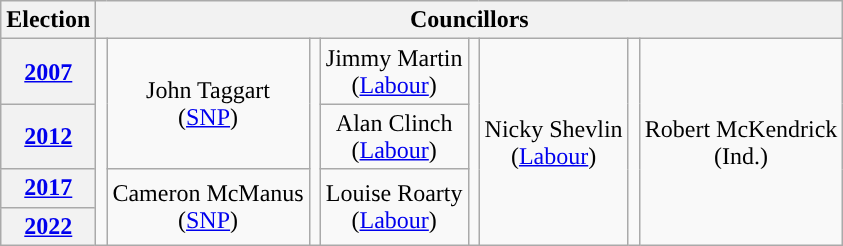<table class="wikitable" style="text-align:center">
<tr>
<th>Election</th>
<th colspan=8>Councillors</th>
</tr>
<tr>
<th><a href='#'>2007</a></th>
<td rowspan=4; style="background-color: "></td>
<td rowspan=2>John Taggart<br>(<a href='#'>SNP</a>)</td>
<td rowspan=4; style="background-color: "></td>
<td rowspan=1>Jimmy Martin<br>(<a href='#'>Labour</a>)</td>
<td rowspan=4; style="background-color: "></td>
<td rowspan=4>Nicky Shevlin<br>(<a href='#'>Labour</a>)</td>
<td rowspan=4; style="background-color: "></td>
<td rowspan=4>Robert McKendrick<br>(Ind.)</td>
</tr>
<tr>
<th><a href='#'>2012</a></th>
<td rowspan=1>Alan Clinch<br>(<a href='#'>Labour</a>)</td>
</tr>
<tr>
<th><a href='#'>2017</a></th>
<td rowspan=2>Cameron McManus<br>(<a href='#'>SNP</a>)</td>
<td rowspan=2>Louise Roarty<br>(<a href='#'>Labour</a>)</td>
</tr>
<tr>
<th><a href='#'>2022</a></th>
</tr>
</table>
